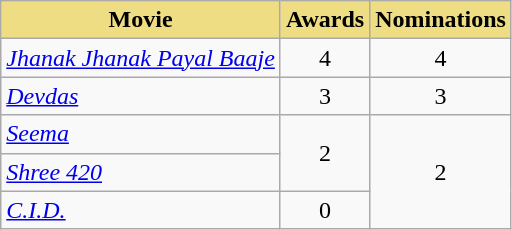<table class="wikitable sortable" style="text-align:center">
<tr>
<th style="background:#EEDD82;">Movie</th>
<th style="background:#EEDD82;">Awards</th>
<th style="background:#EEDD82;">Nominations</th>
</tr>
<tr>
<td align="left"><em><a href='#'>Jhanak Jhanak Payal Baaje</a></em></td>
<td>4</td>
<td>4</td>
</tr>
<tr>
<td align="left"><em><a href='#'>Devdas</a></em></td>
<td>3</td>
<td>3</td>
</tr>
<tr>
<td align="left"><em><a href='#'>Seema</a></em></td>
<td rowspan="2">2</td>
<td rowspan="3">2</td>
</tr>
<tr>
<td align="left"><em><a href='#'>Shree 420</a></em></td>
</tr>
<tr>
<td align="left"><em><a href='#'>C.I.D.</a></em></td>
<td>0</td>
</tr>
</table>
